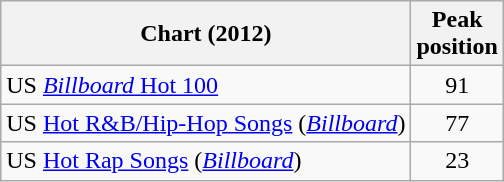<table class="wikitable sortable">
<tr>
<th scope="col">Chart (2012)</th>
<th scope="col">Peak<br>position</th>
</tr>
<tr>
<td>US <a href='#'><em>Billboard</em> Hot 100</a></td>
<td style="text-align:center;">91</td>
</tr>
<tr>
<td>US <a href='#'>Hot R&B/Hip-Hop Songs</a> (<em><a href='#'>Billboard</a></em>)</td>
<td style="text-align:center;">77</td>
</tr>
<tr>
<td>US <a href='#'>Hot Rap Songs</a> (<em><a href='#'>Billboard</a></em>)</td>
<td style="text-align:center;">23</td>
</tr>
</table>
